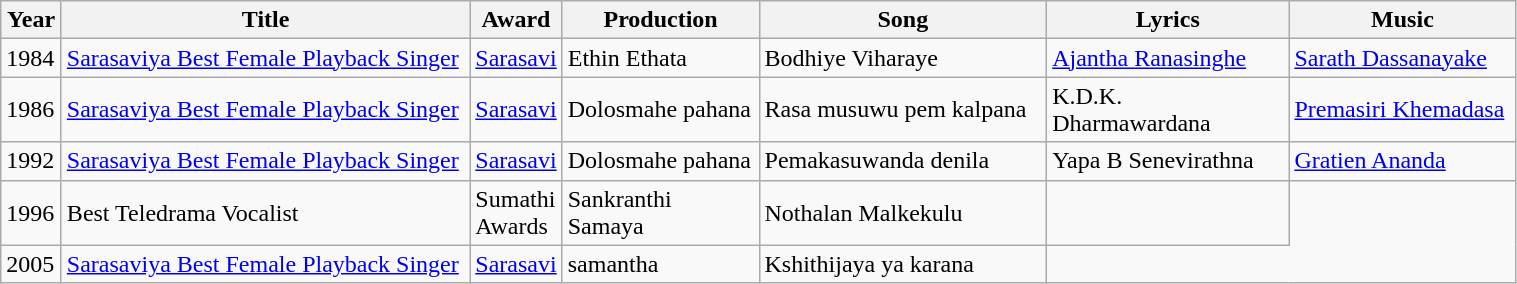<table class="wikitable" width=80%>
<tr>
<th width=4%>Year</th>
<th width=27%>Title</th>
<th width=6%>Award</th>
<th width=13%>Production</th>
<th width=19%>Song</th>
<th width=16%>Lyrics</th>
<th width=15%>Music</th>
</tr>
<tr>
<td>1984</td>
<td><a href='#'>Sarasaviya Best Female Playback Singer</a></td>
<td><a href='#'>Sarasavi</a></td>
<td>Ethin Ethata</td>
<td>Bodhiye Viharaye</td>
<td><a href='#'>Ajantha Ranasinghe</a></td>
<td><a href='#'>Sarath Dassanayake</a></td>
</tr>
<tr>
<td>1986</td>
<td><a href='#'>Sarasaviya Best Female Playback Singer</a></td>
<td><a href='#'>Sarasavi</a></td>
<td>Dolosmahe pahana</td>
<td>Rasa musuwu pem kalpana</td>
<td>K.D.K. Dharmawardana</td>
<td><a href='#'>Premasiri Khemadasa</a></td>
</tr>
<tr>
<td>1992</td>
<td><a href='#'>Sarasaviya Best Female Playback Singer</a></td>
<td><a href='#'>Sarasavi</a></td>
<td>Dolosmahe pahana</td>
<td>Pemakasuwanda denila</td>
<td>Yapa B Senevirathna</td>
<td><a href='#'>Gratien Ananda</a></td>
</tr>
<tr>
<td>1996</td>
<td>Best Teledrama Vocalist</td>
<td>Sumathi Awards</td>
<td>Sankranthi Samaya</td>
<td>Nothalan Malkekulu</td>
<td></td>
</tr>
<tr>
<td>2005</td>
<td><a href='#'>Sarasaviya Best Female Playback Singer</a></td>
<td><a href='#'>Sarasavi</a></td>
<td>samantha</td>
<td>Kshithijaya ya karana</td>
</tr>
</table>
